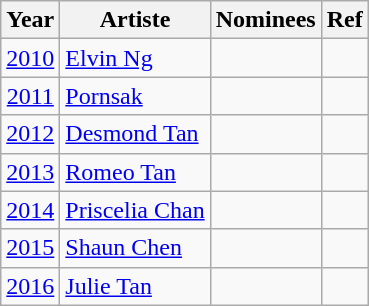<table class="wikitable sortable">
<tr>
<th>Year</th>
<th>Artiste</th>
<th>Nominees</th>
<th>Ref</th>
</tr>
<tr>
<td style="text-align:center;"><a href='#'>2010</a></td>
<td><a href='#'>Elvin Ng</a></td>
<td></td>
<td></td>
</tr>
<tr>
<td style="text-align:center;"><a href='#'>2011</a></td>
<td><a href='#'>Pornsak</a></td>
<td></td>
<td></td>
</tr>
<tr>
<td style="text-align:center;"><a href='#'>2012</a></td>
<td><a href='#'>Desmond Tan</a></td>
<td></td>
<td></td>
</tr>
<tr>
<td style="text-align:center;"><a href='#'>2013</a></td>
<td><a href='#'>Romeo Tan</a></td>
<td></td>
<td></td>
</tr>
<tr>
<td style="text-align:center;"><a href='#'>2014</a></td>
<td><a href='#'>Priscelia Chan</a></td>
<td></td>
<td></td>
</tr>
<tr>
<td style="text-align:center;"><a href='#'>2015</a></td>
<td><a href='#'>Shaun Chen</a></td>
<td></td>
<td></td>
</tr>
<tr>
<td style="text-align:center;"><a href='#'>2016</a></td>
<td><a href='#'>Julie Tan</a></td>
<td></td>
<td></td>
</tr>
</table>
